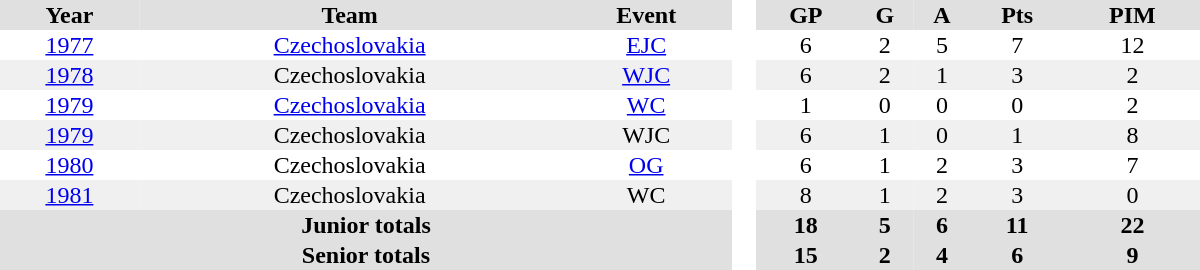<table border="0" cellpadding="1" cellspacing="0" style="text-align:center; width:50em">
<tr ALIGN="center" bgcolor="#e0e0e0">
<th>Year</th>
<th>Team</th>
<th>Event</th>
<th rowspan="99" bgcolor="#ffffff"> </th>
<th>GP</th>
<th>G</th>
<th>A</th>
<th>Pts</th>
<th>PIM</th>
</tr>
<tr>
<td><a href='#'>1977</a></td>
<td><a href='#'>Czechoslovakia</a></td>
<td><a href='#'>EJC</a></td>
<td>6</td>
<td>2</td>
<td>5</td>
<td>7</td>
<td>12</td>
</tr>
<tr bgcolor="#f0f0f0">
<td><a href='#'>1978</a></td>
<td>Czechoslovakia</td>
<td><a href='#'>WJC</a></td>
<td>6</td>
<td>2</td>
<td>1</td>
<td>3</td>
<td>2</td>
</tr>
<tr>
<td><a href='#'>1979</a></td>
<td><a href='#'>Czechoslovakia</a></td>
<td><a href='#'>WC</a></td>
<td>1</td>
<td>0</td>
<td>0</td>
<td>0</td>
<td>2</td>
</tr>
<tr bgcolor="#f0f0f0">
<td><a href='#'>1979</a></td>
<td>Czechoslovakia</td>
<td>WJC</td>
<td>6</td>
<td>1</td>
<td>0</td>
<td>1</td>
<td>8</td>
</tr>
<tr>
<td><a href='#'>1980</a></td>
<td>Czechoslovakia</td>
<td><a href='#'>OG</a></td>
<td>6</td>
<td>1</td>
<td>2</td>
<td>3</td>
<td>7</td>
</tr>
<tr bgcolor="#f0f0f0">
<td><a href='#'>1981</a></td>
<td>Czechoslovakia</td>
<td>WC</td>
<td>8</td>
<td>1</td>
<td>2</td>
<td>3</td>
<td>0</td>
</tr>
<tr bgcolor="#e0e0e0">
<th colspan=3>Junior totals</th>
<th>18</th>
<th>5</th>
<th>6</th>
<th>11</th>
<th>22</th>
</tr>
<tr bgcolor="#e0e0e0">
<th colspan=3>Senior totals</th>
<th>15</th>
<th>2</th>
<th>4</th>
<th>6</th>
<th>9</th>
</tr>
</table>
